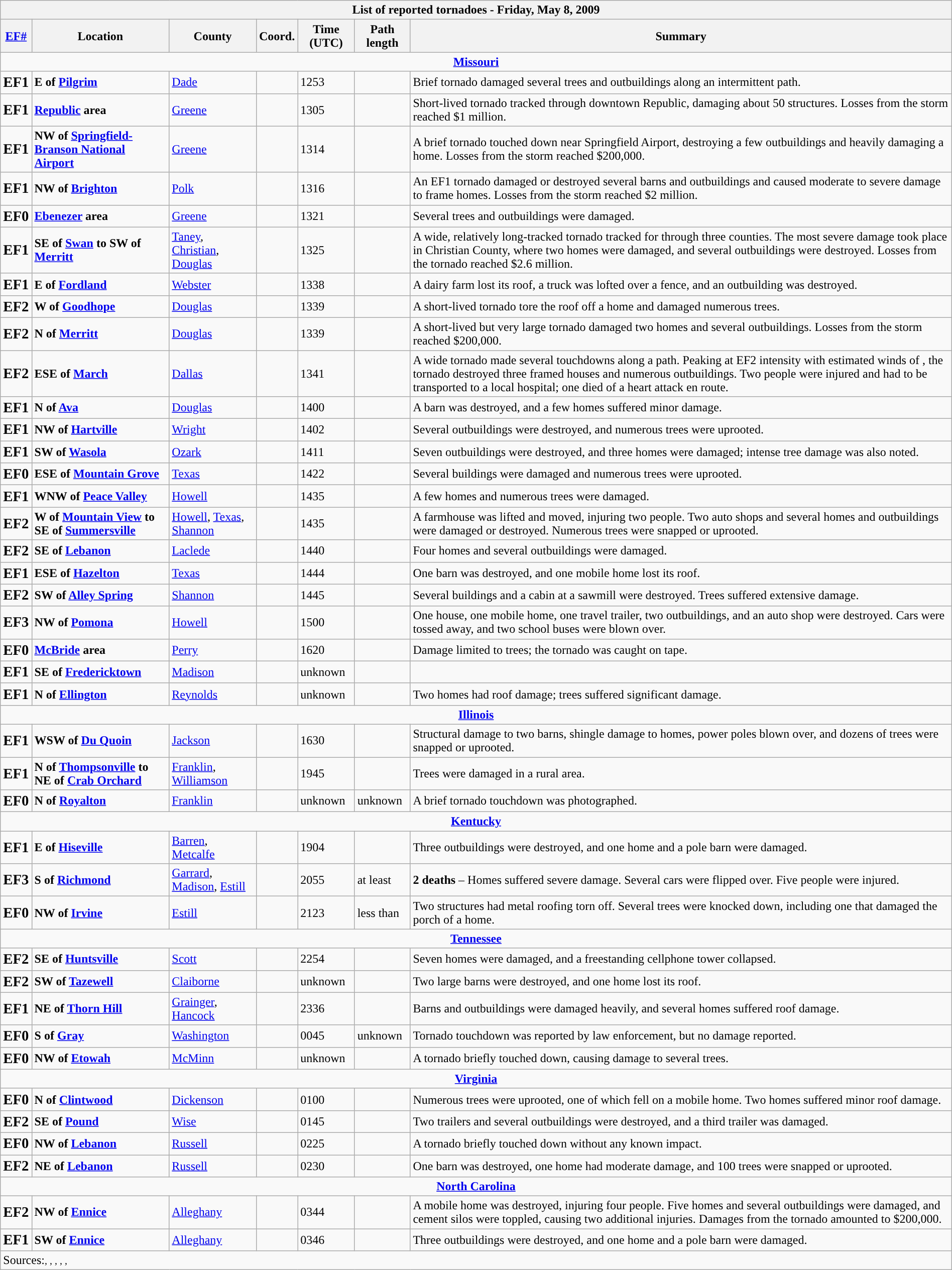<table class="wikitable collapsible" width="100%">
<tr>
<th colspan="7">List of reported tornadoes - Friday, May 8, 2009</th>
</tr>
<tr>
<th><a href='#'>EF#</a></th>
<th>Location</th>
<th>County</th>
<th>Coord.</th>
<th>Time (UTC)</th>
<th>Path length</th>
<th>Summary</th>
</tr>
<tr>
<td colspan="7" align=center><strong><a href='#'>Missouri</a></strong></td>
</tr>
<tr>
<td><big><strong>EF1</strong></big></td>
<td><strong>E of <a href='#'>Pilgrim</a></strong></td>
<td><a href='#'>Dade</a></td>
<td></td>
<td>1253</td>
<td></td>
<td>Brief tornado damaged several trees and outbuildings along an intermittent path.</td>
</tr>
<tr>
<td><big><strong>EF1</strong></big></td>
<td><strong><a href='#'>Republic</a> area</strong></td>
<td><a href='#'>Greene</a></td>
<td></td>
<td>1305</td>
<td></td>
<td>Short-lived tornado tracked through downtown Republic, damaging about 50 structures. Losses from the storm reached $1 million.</td>
</tr>
<tr>
<td><big><strong>EF1</strong></big></td>
<td><strong>NW of <a href='#'>Springfield-Branson National Airport</a></strong></td>
<td><a href='#'>Greene</a></td>
<td></td>
<td>1314</td>
<td></td>
<td>A brief tornado touched down near Springfield Airport, destroying a few outbuildings and heavily damaging a home. Losses from the storm reached $200,000.</td>
</tr>
<tr>
<td><big><strong>EF1</strong></big></td>
<td><strong>NW of <a href='#'>Brighton</a></strong></td>
<td><a href='#'>Polk</a></td>
<td></td>
<td>1316</td>
<td></td>
<td>An EF1 tornado damaged or destroyed several barns and outbuildings and caused moderate to severe damage to frame homes. Losses from the storm reached $2 million.</td>
</tr>
<tr>
<td><big><strong>EF0</strong></big></td>
<td><strong><a href='#'>Ebenezer</a> area</strong></td>
<td><a href='#'>Greene</a></td>
<td></td>
<td>1321</td>
<td></td>
<td>Several trees and outbuildings were damaged.</td>
</tr>
<tr>
<td><big><strong>EF1</strong></big></td>
<td><strong>SE of <a href='#'>Swan</a> to SW of <a href='#'>Merritt</a></strong></td>
<td><a href='#'>Taney</a>, <a href='#'>Christian</a>, <a href='#'>Douglas</a></td>
<td></td>
<td>1325</td>
<td></td>
<td>A  wide, relatively long-tracked tornado tracked for  through three counties. The most severe damage took place in Christian County, where two homes were damaged, and several outbuildings were destroyed. Losses from the tornado reached $2.6 million.</td>
</tr>
<tr>
<td><big><strong>EF1</strong></big></td>
<td><strong>E of <a href='#'>Fordland</a></strong></td>
<td><a href='#'>Webster</a></td>
<td></td>
<td>1338</td>
<td></td>
<td>A dairy farm lost its roof, a truck was lofted over a fence, and an outbuilding was destroyed.</td>
</tr>
<tr>
<td><big><strong>EF2</strong></big></td>
<td><strong>W of <a href='#'>Goodhope</a></strong></td>
<td><a href='#'>Douglas</a></td>
<td></td>
<td>1339</td>
<td></td>
<td>A short-lived tornado tore the roof off a home and damaged numerous trees.</td>
</tr>
<tr>
<td><big><strong>EF2</strong></big></td>
<td><strong>N of <a href='#'>Merritt</a></strong></td>
<td><a href='#'>Douglas</a></td>
<td></td>
<td>1339</td>
<td></td>
<td>A short-lived but very large  tornado damaged two homes and several outbuildings. Losses from the storm reached $200,000.</td>
</tr>
<tr>
<td><big><strong>EF2</strong></big></td>
<td><strong>ESE of <a href='#'>March</a></strong></td>
<td><a href='#'>Dallas</a></td>
<td></td>
<td>1341</td>
<td></td>
<td>A  wide tornado made several touchdowns along a  path. Peaking at EF2 intensity with estimated winds of , the tornado destroyed three framed houses and numerous outbuildings. Two people were injured and had to be transported to a local hospital; one died of a heart attack en route.</td>
</tr>
<tr>
<td><big><strong>EF1</strong></big></td>
<td><strong>N of <a href='#'>Ava</a></strong></td>
<td><a href='#'>Douglas</a></td>
<td></td>
<td>1400</td>
<td></td>
<td>A barn was destroyed, and a few homes suffered minor damage.</td>
</tr>
<tr>
<td><big><strong>EF1</strong></big></td>
<td><strong>NW of <a href='#'>Hartville</a></strong></td>
<td><a href='#'>Wright</a></td>
<td></td>
<td>1402</td>
<td></td>
<td>Several outbuildings were destroyed, and numerous trees were uprooted.</td>
</tr>
<tr>
<td><big><strong>EF1</strong></big></td>
<td><strong>SW of <a href='#'>Wasola</a></strong></td>
<td><a href='#'>Ozark</a></td>
<td></td>
<td>1411</td>
<td></td>
<td>Seven outbuildings were destroyed, and three homes were damaged; intense tree damage was also noted.</td>
</tr>
<tr>
<td><big><strong>EF0</strong></big></td>
<td><strong>ESE of <a href='#'>Mountain Grove</a></strong></td>
<td><a href='#'>Texas</a></td>
<td></td>
<td>1422</td>
<td></td>
<td>Several buildings were damaged and numerous trees were uprooted.</td>
</tr>
<tr>
<td><big><strong>EF1</strong></big></td>
<td><strong>WNW of <a href='#'>Peace Valley</a></strong></td>
<td><a href='#'>Howell</a></td>
<td></td>
<td>1435</td>
<td></td>
<td>A few homes and numerous trees were damaged.</td>
</tr>
<tr>
<td><big><strong>EF2</strong></big></td>
<td><strong>W of <a href='#'>Mountain View</a> to SE of <a href='#'>Summersville</a></strong></td>
<td><a href='#'>Howell</a>, <a href='#'>Texas</a>, <a href='#'>Shannon</a></td>
<td></td>
<td>1435</td>
<td></td>
<td>A farmhouse was lifted and moved, injuring two people. Two auto shops and several homes and outbuildings were damaged or destroyed. Numerous trees were snapped or uprooted.</td>
</tr>
<tr>
<td><big><strong>EF2</strong></big></td>
<td><strong>SE of <a href='#'>Lebanon</a></strong></td>
<td><a href='#'>Laclede</a></td>
<td></td>
<td>1440</td>
<td></td>
<td>Four homes and several outbuildings were damaged.</td>
</tr>
<tr>
<td><big><strong>EF1</strong></big></td>
<td><strong>ESE of <a href='#'>Hazelton</a></strong></td>
<td><a href='#'>Texas</a></td>
<td></td>
<td>1444</td>
<td></td>
<td>One barn was destroyed, and one mobile home lost its roof.</td>
</tr>
<tr>
<td><big><strong>EF2</strong></big></td>
<td><strong>SW of <a href='#'>Alley Spring</a></strong></td>
<td><a href='#'>Shannon</a></td>
<td></td>
<td>1445</td>
<td></td>
<td>Several buildings and a cabin at a sawmill were destroyed. Trees suffered extensive damage.</td>
</tr>
<tr>
<td><big><strong>EF3</strong></big></td>
<td><strong>NW of <a href='#'>Pomona</a></strong></td>
<td><a href='#'>Howell</a></td>
<td></td>
<td>1500</td>
<td></td>
<td>One house, one mobile home, one travel trailer, two outbuildings, and an auto shop were destroyed. Cars were tossed  away, and two school buses were blown over.</td>
</tr>
<tr>
<td><big><strong>EF0</strong></big></td>
<td><strong><a href='#'>McBride</a> area</strong></td>
<td><a href='#'>Perry</a></td>
<td></td>
<td>1620</td>
<td></td>
<td>Damage limited to trees; the tornado was caught on tape.</td>
</tr>
<tr>
<td><big><strong>EF1</strong></big></td>
<td><strong>SE of <a href='#'>Fredericktown</a></strong></td>
<td><a href='#'>Madison</a></td>
<td></td>
<td>unknown</td>
<td></td>
<td></td>
</tr>
<tr>
<td><big><strong>EF1</strong></big></td>
<td><strong>N of <a href='#'>Ellington</a></strong></td>
<td><a href='#'>Reynolds</a></td>
<td></td>
<td>unknown</td>
<td></td>
<td>Two homes had roof damage; trees suffered significant damage.</td>
</tr>
<tr>
<td colspan="7" align=center><strong><a href='#'>Illinois</a></strong></td>
</tr>
<tr>
<td><big><strong>EF1</strong></big></td>
<td><strong>WSW of <a href='#'>Du Quoin</a></strong></td>
<td><a href='#'>Jackson</a></td>
<td></td>
<td>1630</td>
<td></td>
<td>Structural damage to two barns, shingle damage to homes, power poles blown over, and dozens of trees were snapped or uprooted.</td>
</tr>
<tr>
<td><big><strong>EF1</strong></big></td>
<td><strong>N of <a href='#'>Thompsonville</a> to NE of <a href='#'>Crab Orchard</a></strong></td>
<td><a href='#'>Franklin</a>, <a href='#'>Williamson</a></td>
<td></td>
<td>1945</td>
<td></td>
<td>Trees were damaged in a rural area.</td>
</tr>
<tr>
<td><big><strong>EF0</strong></big></td>
<td><strong>N of <a href='#'>Royalton</a></strong></td>
<td><a href='#'>Franklin</a></td>
<td></td>
<td>unknown</td>
<td>unknown</td>
<td>A brief tornado touchdown was photographed.</td>
</tr>
<tr>
<td colspan="7" align=center><strong><a href='#'>Kentucky</a></strong></td>
</tr>
<tr>
<td><big><strong>EF1</strong></big></td>
<td><strong>E of <a href='#'>Hiseville</a></strong></td>
<td><a href='#'>Barren</a>, <a href='#'>Metcalfe</a></td>
<td></td>
<td>1904</td>
<td></td>
<td>Three outbuildings were destroyed, and one home and a pole barn were damaged.</td>
</tr>
<tr>
<td><big><strong>EF3</strong></big></td>
<td><strong>S of <a href='#'>Richmond</a></strong></td>
<td><a href='#'>Garrard</a>, <a href='#'>Madison</a>, <a href='#'>Estill</a></td>
<td></td>
<td>2055</td>
<td>at least </td>
<td><strong>2 deaths</strong> – Homes suffered severe damage. Several cars were flipped over. Five people were injured.</td>
</tr>
<tr>
<td><big><strong>EF0</strong></big></td>
<td><strong>NW of <a href='#'>Irvine</a></strong></td>
<td><a href='#'>Estill</a></td>
<td></td>
<td>2123</td>
<td>less than </td>
<td>Two structures had metal roofing torn off. Several trees were knocked down, including one that damaged the porch of a home.</td>
</tr>
<tr>
<td colspan="7" align=center><strong><a href='#'>Tennessee</a></strong></td>
</tr>
<tr>
<td><big><strong>EF2</strong></big></td>
<td><strong>SE of <a href='#'>Huntsville</a></strong></td>
<td><a href='#'>Scott</a></td>
<td></td>
<td>2254</td>
<td></td>
<td>Seven homes were damaged, and a freestanding cellphone tower collapsed.</td>
</tr>
<tr>
<td><big><strong>EF2</strong></big></td>
<td><strong>SW of <a href='#'>Tazewell</a></strong></td>
<td><a href='#'>Claiborne</a></td>
<td></td>
<td>unknown</td>
<td></td>
<td>Two large barns were destroyed, and one home lost its roof.</td>
</tr>
<tr>
<td><big><strong>EF1</strong></big></td>
<td><strong>NE of <a href='#'>Thorn Hill</a></strong></td>
<td><a href='#'>Grainger</a>, <a href='#'>Hancock</a></td>
<td></td>
<td>2336</td>
<td></td>
<td>Barns and outbuildings were damaged heavily, and several homes suffered roof damage.</td>
</tr>
<tr>
<td><big><strong>EF0</strong></big></td>
<td><strong>S of <a href='#'>Gray</a></strong></td>
<td><a href='#'>Washington</a></td>
<td></td>
<td>0045</td>
<td>unknown</td>
<td>Tornado touchdown was reported by law enforcement, but no damage reported.</td>
</tr>
<tr>
<td><big><strong>EF0</strong></big></td>
<td><strong>NW of <a href='#'>Etowah</a></strong></td>
<td><a href='#'>McMinn</a></td>
<td></td>
<td>unknown</td>
<td></td>
<td>A tornado briefly touched down, causing damage to several trees.</td>
</tr>
<tr>
<td colspan="7" align=center><strong><a href='#'>Virginia</a></strong></td>
</tr>
<tr>
<td><big><strong>EF0</strong></big></td>
<td><strong>N of <a href='#'>Clintwood</a></strong></td>
<td><a href='#'>Dickenson</a></td>
<td></td>
<td>0100</td>
<td></td>
<td>Numerous trees were uprooted, one of which fell on a mobile home. Two homes suffered minor roof damage.</td>
</tr>
<tr>
<td><big><strong>EF2</strong></big></td>
<td><strong>SE of <a href='#'>Pound</a></strong></td>
<td><a href='#'>Wise</a></td>
<td></td>
<td>0145</td>
<td></td>
<td>Two trailers and several outbuildings were destroyed, and a third trailer was damaged.</td>
</tr>
<tr>
<td><big><strong>EF0</strong></big></td>
<td><strong>NW of <a href='#'>Lebanon</a></strong></td>
<td><a href='#'>Russell</a></td>
<td></td>
<td>0225</td>
<td></td>
<td>A tornado briefly touched down without any known impact.</td>
</tr>
<tr>
<td><big><strong>EF2</strong></big></td>
<td><strong>NE of <a href='#'>Lebanon</a></strong></td>
<td><a href='#'>Russell</a></td>
<td></td>
<td>0230</td>
<td></td>
<td>One barn was destroyed, one home had moderate damage, and 100 trees were snapped or uprooted.</td>
</tr>
<tr>
<td colspan="7" align=center><strong><a href='#'>North Carolina</a></strong></td>
</tr>
<tr>
<td><big><strong>EF2</strong></big></td>
<td><strong>NW of <a href='#'>Ennice</a></strong></td>
<td><a href='#'>Alleghany</a></td>
<td></td>
<td>0344</td>
<td></td>
<td>A mobile home was destroyed, injuring four people. Five homes and several outbuildings were damaged, and cement silos were toppled, causing two additional injuries. Damages from the tornado amounted to $200,000.</td>
</tr>
<tr>
<td><big><strong>EF1</strong></big></td>
<td><strong>SW of <a href='#'>Ennice</a></strong></td>
<td><a href='#'>Alleghany</a></td>
<td></td>
<td>0346</td>
<td></td>
<td>Three outbuildings were destroyed, and one home and a pole barn were damaged.</td>
</tr>
<tr>
<td colspan="7">Sources:<small>, , , , , </small></td>
</tr>
</table>
